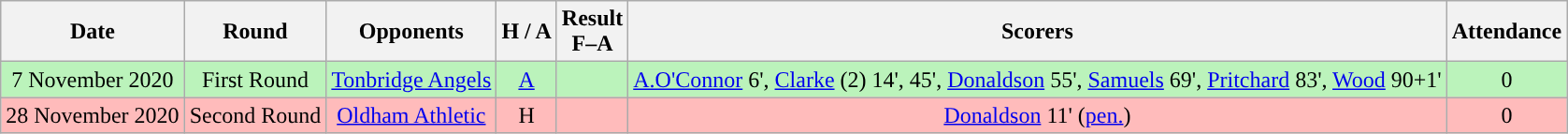<table class="wikitable" style="text-align:center">
<tr>
<th>Date</th>
<th>Round</th>
<th>Opponents</th>
<th>H / A</th>
<th>Result<br>F–A</th>
<th>Scorers</th>
<th>Attendance</th>
</tr>
<tr bgcolor="#BBF3BB">
<td>7 November 2020</td>
<td>First Round</td>
<td><a href='#'>Tonbridge Angels</a></td>
<td><a href='#'>A</a></td>
<td></td>
<td><a href='#'>A.O'Connor</a> 6', <a href='#'>Clarke</a> (2) 14', 45', <a href='#'>Donaldson</a> 55', <a href='#'>Samuels</a> 69', <a href='#'>Pritchard</a> 83', <a href='#'>Wood</a> 90+1'</td>
<td>0</td>
</tr>
<tr bgcolor="#FFBBBB">
<td>28 November 2020</td>
<td>Second Round</td>
<td><a href='#'>Oldham Athletic</a></td>
<td>H</td>
<td></td>
<td><a href='#'>Donaldson</a> 11' (<a href='#'>pen.</a>)</td>
<td>0</td>
</tr>
</table>
